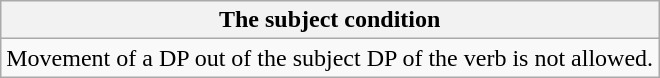<table class="wikitable">
<tr>
<th>The subject condition</th>
</tr>
<tr>
<td>Movement of a DP out of the subject DP of the verb is not allowed.</td>
</tr>
</table>
